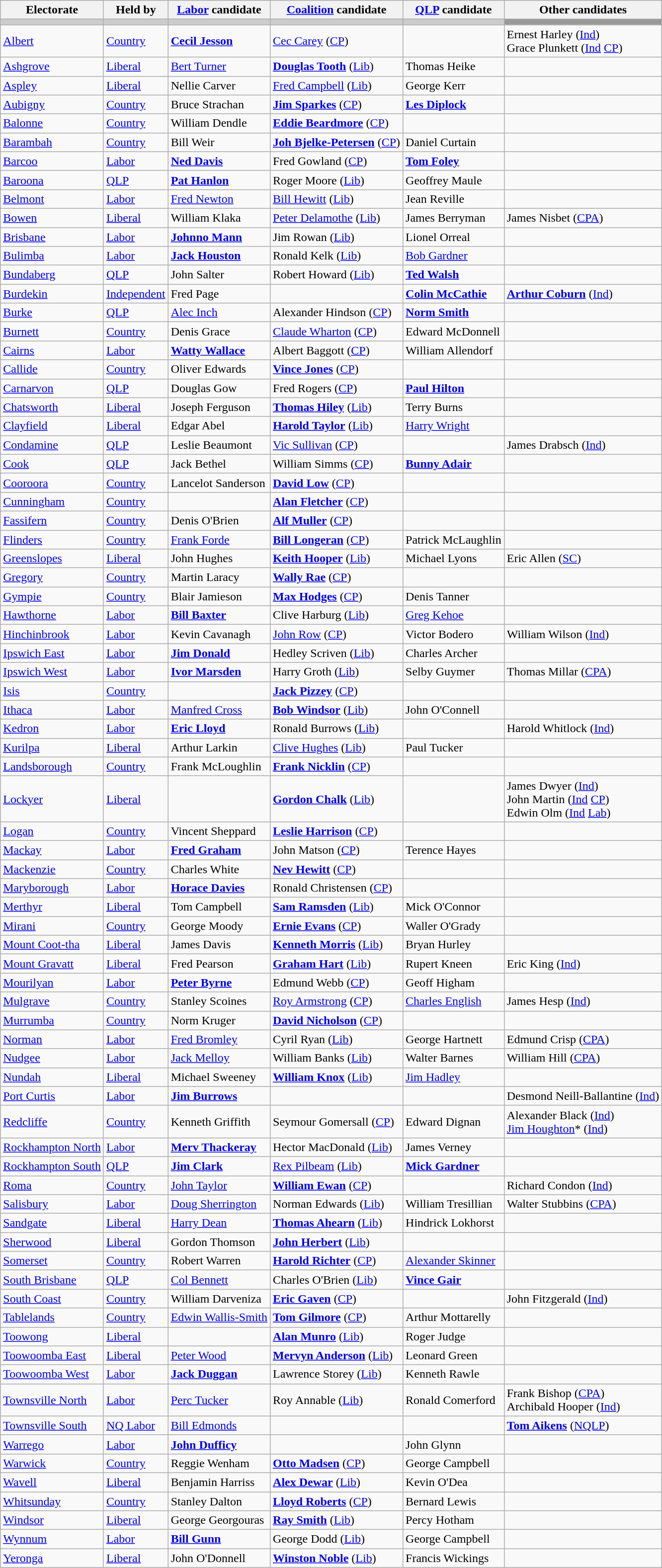<table class="wikitable">
<tr>
<th>Electorate</th>
<th>Held by</th>
<th><a href='#'>Labor</a> candidate</th>
<th><a href='#'>Coalition</a> candidate</th>
<th><a href='#'>QLP</a> candidate</th>
<th>Other candidates</th>
</tr>
<tr bgcolor="#cccccc">
<td></td>
<td></td>
<td></td>
<td></td>
<td></td>
<td bgcolor="#999999"></td>
</tr>
<tr>
<td><a href='#'>Albert</a></td>
<td><a href='#'>Country</a></td>
<td><strong><a href='#'>Cecil Jesson</a></strong></td>
<td><a href='#'>Cec Carey</a> (<a href='#'>CP</a>)</td>
<td></td>
<td>Ernest Harley (<a href='#'>Ind</a>) <br> Grace Plunkett (<a href='#'>Ind</a> <a href='#'>CP</a>)</td>
</tr>
<tr>
<td><a href='#'>Ashgrove</a></td>
<td><a href='#'>Liberal</a></td>
<td><a href='#'>Bert Turner</a></td>
<td><strong><a href='#'>Douglas Tooth</a></strong> (<a href='#'>Lib</a>)</td>
<td>Thomas Heike</td>
<td></td>
</tr>
<tr>
<td><a href='#'>Aspley</a></td>
<td><a href='#'>Liberal</a></td>
<td>Nellie Carver</td>
<td><a href='#'>Fred Campbell</a> (<a href='#'>Lib</a>)</td>
<td>George Kerr</td>
<td></td>
</tr>
<tr>
<td><a href='#'>Aubigny</a></td>
<td><a href='#'>Country</a></td>
<td>Bruce Strachan</td>
<td><strong><a href='#'>Jim Sparkes</a></strong> (<a href='#'>CP</a>)</td>
<td><strong><a href='#'>Les Diplock</a></strong></td>
<td></td>
</tr>
<tr>
<td><a href='#'>Balonne</a></td>
<td><a href='#'>Country</a></td>
<td>William Dendle</td>
<td><strong><a href='#'>Eddie Beardmore</a></strong> (<a href='#'>CP</a>)</td>
<td></td>
<td></td>
</tr>
<tr>
<td><a href='#'>Barambah</a></td>
<td><a href='#'>Country</a></td>
<td>Bill Weir</td>
<td><strong><a href='#'>Joh Bjelke-Petersen</a></strong> (<a href='#'>CP</a>)</td>
<td>Daniel Curtain</td>
<td></td>
</tr>
<tr>
<td><a href='#'>Barcoo</a></td>
<td><a href='#'>Labor</a></td>
<td><strong><a href='#'>Ned Davis</a></strong></td>
<td>Fred Gowland (<a href='#'>CP</a>)</td>
<td><strong><a href='#'>Tom Foley</a></strong></td>
<td></td>
</tr>
<tr>
<td><a href='#'>Baroona</a></td>
<td><a href='#'>QLP</a></td>
<td><strong><a href='#'>Pat Hanlon</a></strong></td>
<td>Roger Moore (<a href='#'>Lib</a>)</td>
<td>Geoffrey Maule</td>
<td></td>
</tr>
<tr>
<td><a href='#'>Belmont</a></td>
<td><a href='#'>Labor</a></td>
<td><a href='#'>Fred Newton</a></td>
<td><a href='#'>Bill Hewitt</a> (<a href='#'>Lib</a>)</td>
<td>Jean Reville</td>
<td></td>
</tr>
<tr>
<td><a href='#'>Bowen</a></td>
<td><a href='#'>Liberal</a></td>
<td>William Klaka</td>
<td><a href='#'>Peter Delamothe</a> (<a href='#'>Lib</a>)</td>
<td>James Berryman</td>
<td>James Nisbet (<a href='#'>CPA</a>)</td>
</tr>
<tr>
<td><a href='#'>Brisbane</a></td>
<td><a href='#'>Labor</a></td>
<td><strong><a href='#'>Johnno Mann</a></strong></td>
<td>Jim Rowan (<a href='#'>Lib</a>)</td>
<td>Lionel Orreal</td>
<td></td>
</tr>
<tr>
<td><a href='#'>Bulimba</a></td>
<td><a href='#'>Labor</a></td>
<td><strong><a href='#'>Jack Houston</a></strong></td>
<td>Ronald Kelk (<a href='#'>Lib</a>)</td>
<td><a href='#'>Bob Gardner</a></td>
<td></td>
</tr>
<tr>
<td><a href='#'>Bundaberg</a></td>
<td><a href='#'>QLP</a></td>
<td>John Salter</td>
<td>Robert Howard (<a href='#'>Lib</a>)</td>
<td><strong><a href='#'>Ted Walsh</a></strong></td>
<td></td>
</tr>
<tr>
<td><a href='#'>Burdekin</a></td>
<td><a href='#'>Independent</a></td>
<td>Fred Page</td>
<td></td>
<td><strong><a href='#'>Colin McCathie</a></strong></td>
<td><strong><a href='#'>Arthur Coburn</a></strong> (<a href='#'>Ind</a>)</td>
</tr>
<tr>
<td><a href='#'>Burke</a></td>
<td><a href='#'>QLP</a></td>
<td><a href='#'>Alec Inch</a></td>
<td>Alexander Hindson (<a href='#'>CP</a>)</td>
<td><strong><a href='#'>Norm Smith</a></strong></td>
<td></td>
</tr>
<tr>
<td><a href='#'>Burnett</a></td>
<td><a href='#'>Country</a></td>
<td>Denis Grace</td>
<td><a href='#'>Claude Wharton</a> (<a href='#'>CP</a>)</td>
<td>Edward McDonnell</td>
<td></td>
</tr>
<tr>
<td><a href='#'>Cairns</a></td>
<td><a href='#'>Labor</a></td>
<td><strong><a href='#'>Watty Wallace</a></strong></td>
<td>Albert Baggott (<a href='#'>CP</a>)</td>
<td>William Allendorf</td>
<td></td>
</tr>
<tr>
<td><a href='#'>Callide</a></td>
<td><a href='#'>Country</a></td>
<td>Oliver Edwards</td>
<td><strong><a href='#'>Vince Jones</a></strong> (<a href='#'>CP</a>)</td>
<td></td>
<td></td>
</tr>
<tr>
<td><a href='#'>Carnarvon</a></td>
<td><a href='#'>QLP</a></td>
<td>Douglas Gow</td>
<td>Fred Rogers (<a href='#'>CP</a>)</td>
<td><strong><a href='#'>Paul Hilton</a></strong></td>
<td></td>
</tr>
<tr>
<td><a href='#'>Chatsworth</a></td>
<td><a href='#'>Liberal</a></td>
<td>Joseph Ferguson</td>
<td><strong><a href='#'>Thomas Hiley</a></strong> (<a href='#'>Lib</a>)</td>
<td>Terry Burns</td>
<td></td>
</tr>
<tr>
<td><a href='#'>Clayfield</a></td>
<td><a href='#'>Liberal</a></td>
<td>Edgar Abel</td>
<td><strong><a href='#'>Harold Taylor</a></strong> (<a href='#'>Lib</a>)</td>
<td><a href='#'>Harry Wright</a></td>
<td></td>
</tr>
<tr>
<td><a href='#'>Condamine</a></td>
<td><a href='#'>QLP</a></td>
<td>Leslie Beaumont</td>
<td><a href='#'>Vic Sullivan</a> (<a href='#'>CP</a>)</td>
<td></td>
<td>James Drabsch (<a href='#'>Ind</a>)</td>
</tr>
<tr>
<td><a href='#'>Cook</a></td>
<td><a href='#'>QLP</a></td>
<td>Jack Bethel</td>
<td>William Simms (<a href='#'>CP</a>)</td>
<td><strong><a href='#'>Bunny Adair</a></strong></td>
<td></td>
</tr>
<tr>
<td><a href='#'>Cooroora</a></td>
<td><a href='#'>Country</a></td>
<td>Lancelot Sanderson</td>
<td><strong><a href='#'>David Low</a></strong> (<a href='#'>CP</a>)</td>
<td></td>
<td></td>
</tr>
<tr>
<td><a href='#'>Cunningham</a></td>
<td><a href='#'>Country</a></td>
<td></td>
<td><strong><a href='#'>Alan Fletcher</a></strong> (<a href='#'>CP</a>)</td>
<td></td>
<td></td>
</tr>
<tr>
<td><a href='#'>Fassifern</a></td>
<td><a href='#'>Country</a></td>
<td>Denis O'Brien</td>
<td><strong><a href='#'>Alf Muller</a></strong> (<a href='#'>CP</a>)</td>
<td></td>
<td></td>
</tr>
<tr>
<td><a href='#'>Flinders</a></td>
<td><a href='#'>Country</a></td>
<td><a href='#'>Frank Forde</a></td>
<td><strong><a href='#'>Bill Longeran</a></strong> (<a href='#'>CP</a>)</td>
<td>Patrick McLaughlin</td>
<td></td>
</tr>
<tr>
<td><a href='#'>Greenslopes</a></td>
<td><a href='#'>Liberal</a></td>
<td>John Hughes</td>
<td><strong><a href='#'>Keith Hooper</a></strong> (<a href='#'>Lib</a>)</td>
<td>Michael Lyons</td>
<td>Eric Allen (<a href='#'>SC</a>)</td>
</tr>
<tr>
<td><a href='#'>Gregory</a></td>
<td><a href='#'>Country</a></td>
<td>Martin Laracy</td>
<td><strong><a href='#'>Wally Rae</a></strong> (<a href='#'>CP</a>)</td>
<td></td>
<td></td>
</tr>
<tr>
<td><a href='#'>Gympie</a></td>
<td><a href='#'>Country</a></td>
<td>Blair Jamieson</td>
<td><strong><a href='#'>Max Hodges</a></strong> (<a href='#'>CP</a>)</td>
<td>Denis Tanner</td>
<td></td>
</tr>
<tr>
<td><a href='#'>Hawthorne</a></td>
<td><a href='#'>Labor</a></td>
<td><strong><a href='#'>Bill Baxter</a></strong></td>
<td>Clive Harburg (<a href='#'>Lib</a>)</td>
<td><a href='#'>Greg Kehoe</a></td>
<td></td>
</tr>
<tr>
<td><a href='#'>Hinchinbrook</a></td>
<td><a href='#'>Labor</a></td>
<td>Kevin Cavanagh</td>
<td><a href='#'>John Row</a> (<a href='#'>CP</a>)</td>
<td>Victor Bodero</td>
<td>William Wilson (<a href='#'>Ind</a>)</td>
</tr>
<tr>
<td><a href='#'>Ipswich East</a></td>
<td><a href='#'>Labor</a></td>
<td><strong><a href='#'>Jim Donald</a></strong></td>
<td>Hedley Scriven (<a href='#'>Lib</a>)</td>
<td>Charles Archer</td>
<td></td>
</tr>
<tr>
<td><a href='#'>Ipswich West</a></td>
<td><a href='#'>Labor</a></td>
<td><strong><a href='#'>Ivor Marsden</a></strong></td>
<td>Harry Groth (<a href='#'>Lib</a>)</td>
<td>Selby Guymer</td>
<td>Thomas Millar (<a href='#'>CPA</a>)</td>
</tr>
<tr>
<td><a href='#'>Isis</a></td>
<td><a href='#'>Country</a></td>
<td></td>
<td><strong><a href='#'>Jack Pizzey</a></strong> (<a href='#'>CP</a>)</td>
<td></td>
<td></td>
</tr>
<tr>
<td><a href='#'>Ithaca</a></td>
<td><a href='#'>Labor</a></td>
<td><a href='#'>Manfred Cross</a></td>
<td><strong><a href='#'>Bob Windsor</a></strong> (<a href='#'>Lib</a>)</td>
<td>John O'Connell</td>
<td></td>
</tr>
<tr>
<td><a href='#'>Kedron</a></td>
<td><a href='#'>Labor</a></td>
<td><strong><a href='#'>Eric Lloyd</a></strong></td>
<td>Ronald Burrows (<a href='#'>Lib</a>)</td>
<td></td>
<td>Harold Whitlock (<a href='#'>Ind</a>)</td>
</tr>
<tr>
<td><a href='#'>Kurilpa</a></td>
<td><a href='#'>Liberal</a></td>
<td>Arthur Larkin</td>
<td><a href='#'>Clive Hughes</a> (<a href='#'>Lib</a>)</td>
<td>Paul Tucker</td>
<td></td>
</tr>
<tr>
<td><a href='#'>Landsborough</a></td>
<td><a href='#'>Country</a></td>
<td>Frank McLoughlin</td>
<td><strong><a href='#'>Frank Nicklin</a></strong> (<a href='#'>CP</a>)</td>
<td></td>
<td></td>
</tr>
<tr>
<td><a href='#'>Lockyer</a></td>
<td><a href='#'>Liberal</a></td>
<td></td>
<td><strong><a href='#'>Gordon Chalk</a></strong> (<a href='#'>Lib</a>)</td>
<td></td>
<td>James Dwyer (<a href='#'>Ind</a>) <br> John Martin (<a href='#'>Ind</a> <a href='#'>CP</a>) <br> Edwin Olm (<a href='#'>Ind</a> <a href='#'>Lab</a>)</td>
</tr>
<tr>
<td><a href='#'>Logan</a></td>
<td><a href='#'>Country</a></td>
<td>Vincent Sheppard</td>
<td><strong><a href='#'>Leslie Harrison</a></strong> (<a href='#'>CP</a>)</td>
<td></td>
<td></td>
</tr>
<tr>
<td><a href='#'>Mackay</a></td>
<td><a href='#'>Labor</a></td>
<td><strong><a href='#'>Fred Graham</a></strong></td>
<td>John Matson (<a href='#'>CP</a>)</td>
<td>Terence Hayes</td>
<td></td>
</tr>
<tr>
<td><a href='#'>Mackenzie</a></td>
<td><a href='#'>Country</a></td>
<td>Charles White</td>
<td><strong><a href='#'>Nev Hewitt</a></strong> (<a href='#'>CP</a>)</td>
<td></td>
<td></td>
</tr>
<tr>
<td><a href='#'>Maryborough</a></td>
<td><a href='#'>Labor</a></td>
<td><strong><a href='#'>Horace Davies</a></strong></td>
<td>Ronald Christensen (<a href='#'>CP</a>)</td>
<td></td>
<td></td>
</tr>
<tr>
<td><a href='#'>Merthyr</a></td>
<td><a href='#'>Liberal</a></td>
<td>Tom Campbell</td>
<td><strong><a href='#'>Sam Ramsden</a></strong> (<a href='#'>Lib</a>)</td>
<td>Mick O'Connor</td>
<td></td>
</tr>
<tr>
<td><a href='#'>Mirani</a></td>
<td><a href='#'>Country</a></td>
<td>George Moody</td>
<td><strong><a href='#'>Ernie Evans</a></strong> (<a href='#'>CP</a>)</td>
<td>Waller O'Grady</td>
<td></td>
</tr>
<tr>
<td><a href='#'>Mount Coot-tha</a></td>
<td><a href='#'>Liberal</a></td>
<td>James Davis</td>
<td><strong><a href='#'>Kenneth Morris</a></strong> (<a href='#'>Lib</a>)</td>
<td>Bryan Hurley</td>
<td></td>
</tr>
<tr>
<td><a href='#'>Mount Gravatt</a></td>
<td><a href='#'>Liberal</a></td>
<td>Fred Pearson</td>
<td><strong><a href='#'>Graham Hart</a></strong> (<a href='#'>Lib</a>)</td>
<td>Rupert Kneen</td>
<td>Eric King (<a href='#'>Ind</a>)</td>
</tr>
<tr>
<td><a href='#'>Mourilyan</a></td>
<td><a href='#'>Labor</a></td>
<td><strong><a href='#'>Peter Byrne</a></strong></td>
<td>Edmund Webb (<a href='#'>CP</a>)</td>
<td>Geoff Higham</td>
<td></td>
</tr>
<tr>
<td><a href='#'>Mulgrave</a></td>
<td><a href='#'>Country</a></td>
<td>Stanley Scoines</td>
<td><a href='#'>Roy Armstrong</a> (<a href='#'>CP</a>)</td>
<td><a href='#'>Charles English</a></td>
<td>James Hesp (<a href='#'>Ind</a>)</td>
</tr>
<tr>
<td><a href='#'>Murrumba</a></td>
<td><a href='#'>Country</a></td>
<td>Norm Kruger</td>
<td><strong><a href='#'>David Nicholson</a></strong> (<a href='#'>CP</a>)</td>
<td></td>
<td></td>
</tr>
<tr>
<td><a href='#'>Norman</a></td>
<td><a href='#'>Labor</a></td>
<td><a href='#'>Fred Bromley</a></td>
<td>Cyril Ryan (<a href='#'>Lib</a>)</td>
<td>George Hartnett</td>
<td>Edmund Crisp (<a href='#'>CPA</a>)</td>
</tr>
<tr>
<td><a href='#'>Nudgee</a></td>
<td><a href='#'>Labor</a></td>
<td><a href='#'>Jack Melloy</a></td>
<td>William Banks (<a href='#'>Lib</a>)</td>
<td>Walter Barnes</td>
<td>William Hill (<a href='#'>CPA</a>)</td>
</tr>
<tr>
<td><a href='#'>Nundah</a></td>
<td><a href='#'>Liberal</a></td>
<td>Michael Sweeney</td>
<td><strong><a href='#'>William Knox</a></strong> (<a href='#'>Lib</a>)</td>
<td><a href='#'>Jim Hadley</a></td>
<td></td>
</tr>
<tr>
<td><a href='#'>Port Curtis</a></td>
<td><a href='#'>Labor</a></td>
<td><strong><a href='#'>Jim Burrows</a></strong></td>
<td></td>
<td></td>
<td>Desmond Neill-Ballantine (<a href='#'>Ind</a>)</td>
</tr>
<tr>
<td><a href='#'>Redcliffe</a></td>
<td><a href='#'>Country</a></td>
<td>Kenneth Griffith</td>
<td>Seymour Gomersall (<a href='#'>CP</a>)</td>
<td>Edward Dignan</td>
<td>Alexander Black (<a href='#'>Ind</a>) <br> <a href='#'>Jim Houghton</a>* (<a href='#'>Ind</a>)</td>
</tr>
<tr>
<td><a href='#'>Rockhampton North</a></td>
<td><a href='#'>Labor</a></td>
<td><strong><a href='#'>Merv Thackeray</a></strong></td>
<td>Hector MacDonald (<a href='#'>Lib</a>)</td>
<td>James Verney</td>
<td></td>
</tr>
<tr>
<td><a href='#'>Rockhampton South</a></td>
<td><a href='#'>QLP</a></td>
<td><strong><a href='#'>Jim Clark</a></strong></td>
<td><a href='#'>Rex Pilbeam</a> (<a href='#'>Lib</a>)</td>
<td><strong><a href='#'>Mick Gardner</a></strong></td>
<td></td>
</tr>
<tr>
<td><a href='#'>Roma</a></td>
<td><a href='#'>Country</a></td>
<td><a href='#'>John Taylor</a></td>
<td><strong><a href='#'>William Ewan</a></strong> (<a href='#'>CP</a>)</td>
<td></td>
<td>Richard Condon (<a href='#'>Ind</a>)</td>
</tr>
<tr>
<td><a href='#'>Salisbury</a></td>
<td><a href='#'>Labor</a></td>
<td><a href='#'>Doug Sherrington</a></td>
<td>Norman Edwards (<a href='#'>Lib</a>)</td>
<td>William Tresillian</td>
<td>Walter Stubbins (<a href='#'>CPA</a>)</td>
</tr>
<tr>
<td><a href='#'>Sandgate</a></td>
<td><a href='#'>Liberal</a></td>
<td><a href='#'>Harry Dean</a></td>
<td><strong><a href='#'>Thomas Ahearn</a></strong> (<a href='#'>Lib</a>)</td>
<td>Hindrick Lokhorst</td>
<td></td>
</tr>
<tr>
<td><a href='#'>Sherwood</a></td>
<td><a href='#'>Liberal</a></td>
<td>Gordon Thomson</td>
<td><strong><a href='#'>John Herbert</a></strong> (<a href='#'>Lib</a>)</td>
<td></td>
<td></td>
</tr>
<tr>
<td><a href='#'>Somerset</a></td>
<td><a href='#'>Country</a></td>
<td>Robert Warren</td>
<td><strong><a href='#'>Harold Richter</a></strong> (<a href='#'>CP</a>)</td>
<td><a href='#'>Alexander Skinner</a></td>
<td></td>
</tr>
<tr>
<td><a href='#'>South Brisbane</a></td>
<td><a href='#'>QLP</a></td>
<td><a href='#'>Col Bennett</a></td>
<td>Charles O'Brien (<a href='#'>Lib</a>)</td>
<td><strong><a href='#'>Vince Gair</a></strong></td>
<td></td>
</tr>
<tr>
<td><a href='#'>South Coast</a></td>
<td><a href='#'>Country</a></td>
<td>William Darveniza</td>
<td><strong><a href='#'>Eric Gaven</a></strong> (<a href='#'>CP</a>)</td>
<td></td>
<td>John Fitzgerald (<a href='#'>Ind</a>)</td>
</tr>
<tr>
<td><a href='#'>Tablelands</a></td>
<td><a href='#'>Country</a></td>
<td><a href='#'>Edwin Wallis-Smith</a></td>
<td><strong><a href='#'>Tom Gilmore</a></strong> (<a href='#'>CP</a>)</td>
<td>Arthur Mottarelly</td>
<td></td>
</tr>
<tr>
<td><a href='#'>Toowong</a></td>
<td><a href='#'>Liberal</a></td>
<td></td>
<td><strong><a href='#'>Alan Munro</a></strong> (<a href='#'>Lib</a>)</td>
<td>Roger Judge</td>
<td></td>
</tr>
<tr>
<td><a href='#'>Toowoomba East</a></td>
<td><a href='#'>Liberal</a></td>
<td><a href='#'>Peter Wood</a></td>
<td><strong><a href='#'>Mervyn Anderson</a></strong> (<a href='#'>Lib</a>)</td>
<td>Leonard Green</td>
<td></td>
</tr>
<tr>
<td><a href='#'>Toowoomba West</a></td>
<td><a href='#'>Labor</a></td>
<td><strong><a href='#'>Jack Duggan</a></strong></td>
<td>Lawrence Storey (<a href='#'>Lib</a>)</td>
<td>Kenneth Rawle</td>
<td></td>
</tr>
<tr>
<td><a href='#'>Townsville North</a></td>
<td><a href='#'>Labor</a></td>
<td><a href='#'>Perc Tucker</a></td>
<td>Roy Annable (<a href='#'>Lib</a>)</td>
<td>Ronald Comerford</td>
<td>Frank Bishop (<a href='#'>CPA</a>) <br> Archibald Hooper (<a href='#'>Ind</a>)</td>
</tr>
<tr>
<td><a href='#'>Townsville South</a></td>
<td><a href='#'>NQ Labor</a></td>
<td><a href='#'>Bill Edmonds</a></td>
<td></td>
<td></td>
<td><strong><a href='#'>Tom Aikens</a></strong> (<a href='#'>NQLP</a>)</td>
</tr>
<tr>
<td><a href='#'>Warrego</a></td>
<td><a href='#'>Labor</a></td>
<td><strong><a href='#'>John Dufficy</a></strong></td>
<td></td>
<td>John Glynn</td>
<td></td>
</tr>
<tr>
<td><a href='#'>Warwick</a></td>
<td><a href='#'>Country</a></td>
<td>Reggie Wenham</td>
<td><strong><a href='#'>Otto Madsen</a></strong> (<a href='#'>CP</a>)</td>
<td>George Campbell</td>
<td></td>
</tr>
<tr>
<td><a href='#'>Wavell</a></td>
<td><a href='#'>Liberal</a></td>
<td>Benjamin Harriss</td>
<td><strong><a href='#'>Alex Dewar</a></strong> (<a href='#'>Lib</a>)</td>
<td>Kevin O'Dea</td>
<td></td>
</tr>
<tr>
<td><a href='#'>Whitsunday</a></td>
<td><a href='#'>Country</a></td>
<td>Stanley Dalton</td>
<td><strong><a href='#'>Lloyd Roberts</a></strong> (<a href='#'>CP</a>)</td>
<td>Bernard Lewis</td>
<td></td>
</tr>
<tr>
<td><a href='#'>Windsor</a></td>
<td><a href='#'>Liberal</a></td>
<td>George Georgouras</td>
<td><strong><a href='#'>Ray Smith</a></strong> (<a href='#'>Lib</a>)</td>
<td>Percy Hotham</td>
<td></td>
</tr>
<tr>
<td><a href='#'>Wynnum</a></td>
<td><a href='#'>Labor</a></td>
<td><strong><a href='#'>Bill Gunn</a></strong></td>
<td>George Dodd (<a href='#'>Lib</a>)</td>
<td>George Campbell</td>
<td></td>
</tr>
<tr>
<td><a href='#'>Yeronga</a></td>
<td><a href='#'>Liberal</a></td>
<td>John O'Donnell</td>
<td><strong><a href='#'>Winston Noble</a></strong> (<a href='#'>Lib</a>)</td>
<td>Francis Wickings</td>
<td></td>
</tr>
</table>
